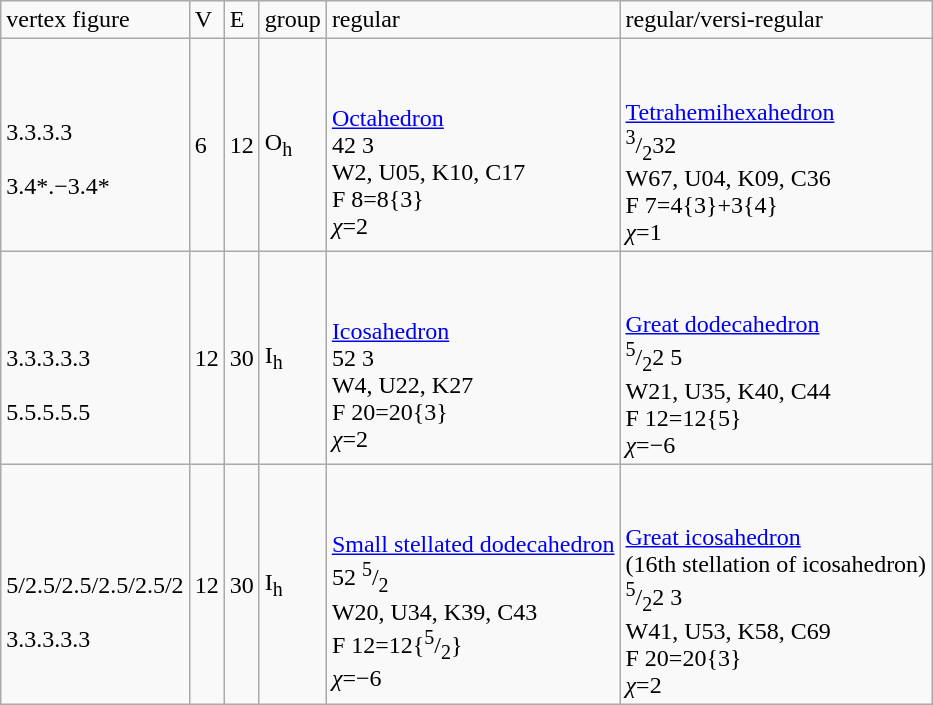<table class="wikitable">
<tr>
<td>vertex figure</td>
<td>V</td>
<td>E</td>
<td>group</td>
<td>regular</td>
<td>regular/versi-regular</td>
</tr>
<tr>
<td><br>3.3.3.3<br><br>3.4*.−3.4*</td>
<td>6</td>
<td>12</td>
<td>O<sub>h</sub></td>
<td><br><br>
<a href='#'>Octahedron</a><br>
42 3<br>
W2, U05, K10, C17<br>
F 8=8{3}
<br><em>χ</em>=2</td>
<td><br><br>
<a href='#'>Tetrahemihexahedron</a><br>
<sup>3</sup>/<sub>2</sub>32<br>
W67, U04, K09, C36<br>
F 7=4{3}+3{4}
<br><em>χ</em>=1</td>
</tr>
<tr>
<td><br><br>3.3.3.3.3<br>
<br>5.5.5.5.5<br></td>
<td>12</td>
<td>30</td>
<td>I<sub>h</sub></td>
<td><br><br>
<a href='#'>Icosahedron</a><br>
52 3<br>
W4, U22, K27<br>
F 20=20{3}
<br><em>χ</em>=2</td>
<td><br><br>
<a href='#'>Great dodecahedron</a><br>
<sup>5</sup>/<sub>2</sub>2 5<br>
W21, U35, K40, C44<br>
F 12=12{5}
<br><em>χ</em>=−6</td>
</tr>
<tr>
<td><br><br>5/2.5/2.5/2.5/2.5/2<br>
<br>3.3.3.3.3</td>
<td>12</td>
<td>30</td>
<td>I<sub>h</sub></td>
<td><br><br>
<a href='#'>Small stellated dodecahedron</a><br>
52 <sup>5</sup>/<sub>2</sub><br>
W20, U34, K39, C43<br>
F 12=12{<sup>5</sup>/<sub>2</sub>}
<br><em>χ</em>=−6</td>
<td><br><br>
<a href='#'>Great icosahedron</a><br>
(16th stellation of icosahedron)<br>
<sup>5</sup>/<sub>2</sub>2 3<br>
W41, U53, K58, C69<br>
F 20=20{3}
<br><em>χ</em>=2</td>
</tr>
</table>
